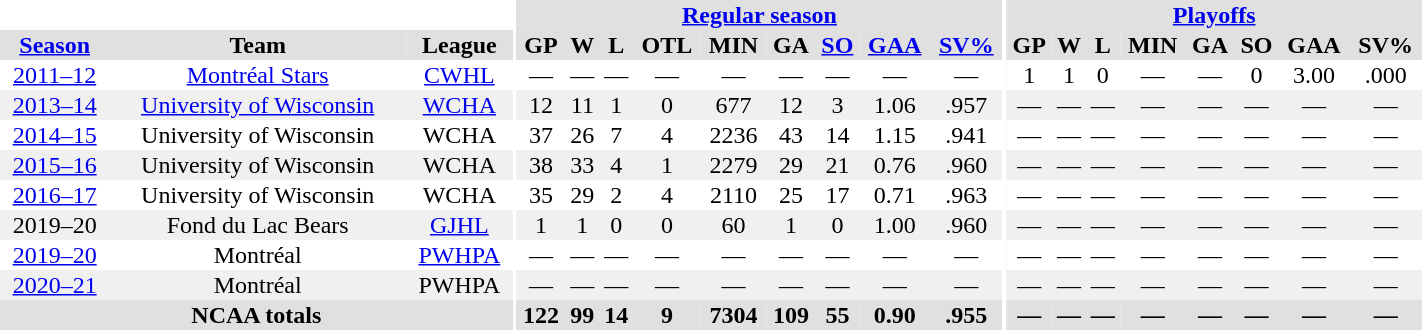<table border="0" cellpadding="1" cellspacing="0" style="width:75%; text-align:center;">
<tr bgcolor="#e0e0e0">
<th colspan="3" bgcolor="#ffffff"></th>
<th rowspan="99" bgcolor="#ffffff"></th>
<th colspan="9" bgcolor="#e0e0e0"><a href='#'>Regular season</a></th>
<th rowspan="99" bgcolor="#ffffff"></th>
<th colspan="8" bgcolor="#e0e0e0"><a href='#'>Playoffs</a></th>
</tr>
<tr bgcolor="#e0e0e0">
<th><a href='#'>Season</a></th>
<th>Team</th>
<th>League</th>
<th>GP</th>
<th>W</th>
<th>L</th>
<th>OTL</th>
<th>MIN</th>
<th>GA</th>
<th><a href='#'>SO</a></th>
<th><a href='#'>GAA</a></th>
<th><a href='#'>SV%</a></th>
<th>GP</th>
<th>W</th>
<th>L</th>
<th>MIN</th>
<th>GA</th>
<th>SO</th>
<th>GAA</th>
<th>SV%</th>
</tr>
<tr>
<td><a href='#'>2011–12</a></td>
<td><a href='#'>Montréal Stars</a></td>
<td><a href='#'>CWHL</a></td>
<td>—</td>
<td>—</td>
<td>—</td>
<td>—</td>
<td>—</td>
<td>—</td>
<td>—</td>
<td>—</td>
<td>—</td>
<td>1</td>
<td>1</td>
<td>0</td>
<td>—</td>
<td>—</td>
<td>0</td>
<td>3.00</td>
<td>.000</td>
</tr>
<tr bgcolor="#f0f0f0">
<td><a href='#'>2013–14</a></td>
<td><a href='#'>University of Wisconsin</a></td>
<td><a href='#'>WCHA</a></td>
<td>12</td>
<td>11</td>
<td>1</td>
<td>0</td>
<td>677</td>
<td>12</td>
<td>3</td>
<td>1.06</td>
<td>.957</td>
<td>—</td>
<td>—</td>
<td>—</td>
<td>—</td>
<td>—</td>
<td>—</td>
<td>—</td>
<td>—</td>
</tr>
<tr>
<td><a href='#'>2014–15</a></td>
<td>University of Wisconsin</td>
<td>WCHA</td>
<td>37</td>
<td>26</td>
<td>7</td>
<td>4</td>
<td>2236</td>
<td>43</td>
<td>14</td>
<td>1.15</td>
<td>.941</td>
<td>—</td>
<td>—</td>
<td>—</td>
<td>—</td>
<td>—</td>
<td>—</td>
<td>—</td>
<td>—</td>
</tr>
<tr bgcolor="#f0f0f0">
<td><a href='#'>2015–16</a></td>
<td>University of Wisconsin</td>
<td>WCHA</td>
<td>38</td>
<td>33</td>
<td>4</td>
<td>1</td>
<td>2279</td>
<td>29</td>
<td>21</td>
<td>0.76</td>
<td>.960</td>
<td>—</td>
<td>—</td>
<td>—</td>
<td>—</td>
<td>—</td>
<td>—</td>
<td>—</td>
<td>—</td>
</tr>
<tr>
<td><a href='#'>2016–17</a></td>
<td>University of Wisconsin</td>
<td>WCHA</td>
<td>35</td>
<td>29</td>
<td>2</td>
<td>4</td>
<td>2110</td>
<td>25</td>
<td>17</td>
<td>0.71</td>
<td>.963</td>
<td>—</td>
<td>—</td>
<td>—</td>
<td>—</td>
<td>—</td>
<td>—</td>
<td>—</td>
<td>—</td>
</tr>
<tr bgcolor="#f0f0f0">
<td>2019–20</td>
<td>Fond du Lac Bears</td>
<td><a href='#'>GJHL</a></td>
<td>1</td>
<td>1</td>
<td>0</td>
<td>0</td>
<td>60</td>
<td>1</td>
<td>0</td>
<td>1.00</td>
<td>.960</td>
<td>—</td>
<td>—</td>
<td>—</td>
<td>—</td>
<td>—</td>
<td>—</td>
<td>—</td>
<td>—</td>
</tr>
<tr>
<td><a href='#'>2019–20</a></td>
<td>Montréal</td>
<td><a href='#'>PWHPA</a></td>
<td>—</td>
<td>—</td>
<td>—</td>
<td>—</td>
<td>—</td>
<td>—</td>
<td>—</td>
<td>—</td>
<td>—</td>
<td>—</td>
<td>—</td>
<td>—</td>
<td>—</td>
<td>—</td>
<td>—</td>
<td>—</td>
<td>—</td>
</tr>
<tr bgcolor="#f0f0f0">
<td><a href='#'>2020–21</a></td>
<td>Montréal</td>
<td>PWHPA</td>
<td>—</td>
<td>—</td>
<td>—</td>
<td>—</td>
<td>—</td>
<td>—</td>
<td>—</td>
<td>—</td>
<td>—</td>
<td>—</td>
<td>—</td>
<td>—</td>
<td>—</td>
<td>—</td>
<td>—</td>
<td>—</td>
<td>—</td>
</tr>
<tr bgcolor="#e0e0e0">
<th colspan=3>NCAA totals</th>
<th>122</th>
<th>99</th>
<th>14</th>
<th>9</th>
<th>7304</th>
<th>109</th>
<th>55</th>
<th>0.90</th>
<th>.955</th>
<th>—</th>
<th>—</th>
<th>—</th>
<th>—</th>
<th>—</th>
<th>—</th>
<th>—</th>
<th>—</th>
</tr>
</table>
